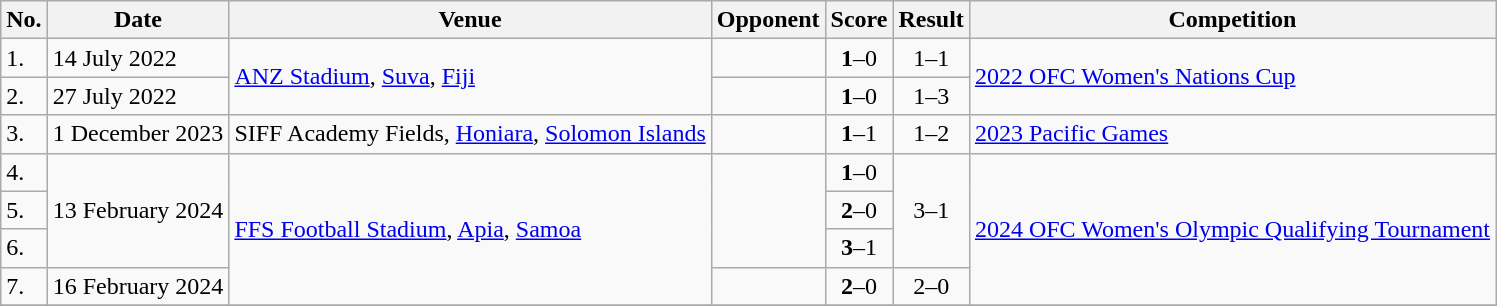<table class="wikitable">
<tr>
<th>No.</th>
<th>Date</th>
<th>Venue</th>
<th>Opponent</th>
<th>Score</th>
<th>Result</th>
<th>Competition</th>
</tr>
<tr>
<td>1.</td>
<td>14 July 2022</td>
<td rowspan=2><a href='#'>ANZ Stadium</a>, <a href='#'>Suva</a>, <a href='#'>Fiji</a></td>
<td></td>
<td align=center><strong>1</strong>–0</td>
<td align=center>1–1</td>
<td rowspan=2><a href='#'>2022 OFC Women's Nations Cup</a></td>
</tr>
<tr>
<td>2.</td>
<td>27 July 2022</td>
<td></td>
<td align=center><strong>1</strong>–0</td>
<td align=center>1–3</td>
</tr>
<tr>
<td>3.</td>
<td>1 December 2023</td>
<td>SIFF Academy Fields, <a href='#'>Honiara</a>, <a href='#'>Solomon Islands</a></td>
<td></td>
<td align=center><strong>1</strong>–1</td>
<td align=center>1–2</td>
<td><a href='#'>2023 Pacific Games</a></td>
</tr>
<tr>
<td>4.</td>
<td rowspan=3>13 February 2024</td>
<td rowspan=4><a href='#'>FFS Football Stadium</a>, <a href='#'>Apia</a>, <a href='#'>Samoa</a></td>
<td rowspan=3></td>
<td align=center><strong>1</strong>–0</td>
<td rowspan=3 align=center>3–1</td>
<td rowspan=4><a href='#'>2024 OFC Women's Olympic Qualifying Tournament</a></td>
</tr>
<tr>
<td>5.</td>
<td align=center><strong>2</strong>–0</td>
</tr>
<tr>
<td>6.</td>
<td align=center><strong>3</strong>–1</td>
</tr>
<tr>
<td>7.</td>
<td>16 February 2024</td>
<td></td>
<td align=center><strong>2</strong>–0</td>
<td align=center>2–0</td>
</tr>
<tr>
</tr>
</table>
